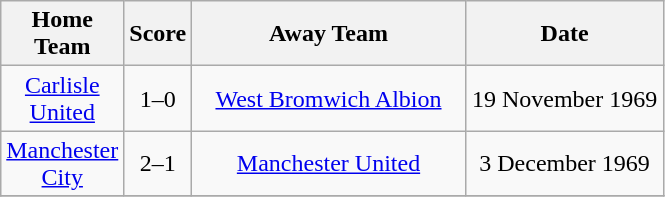<table class="wikitable" style="text-align:center;">
<tr>
<th width=17>Home Team</th>
<th width=20>Score</th>
<th width=175>Away Team</th>
<th width=125>Date</th>
</tr>
<tr>
<td><a href='#'>Carlisle United</a></td>
<td>1–0</td>
<td><a href='#'>West Bromwich Albion</a></td>
<td>19 November 1969</td>
</tr>
<tr>
<td><a href='#'>Manchester City</a></td>
<td>2–1</td>
<td><a href='#'>Manchester United</a></td>
<td>3 December 1969</td>
</tr>
<tr>
</tr>
</table>
